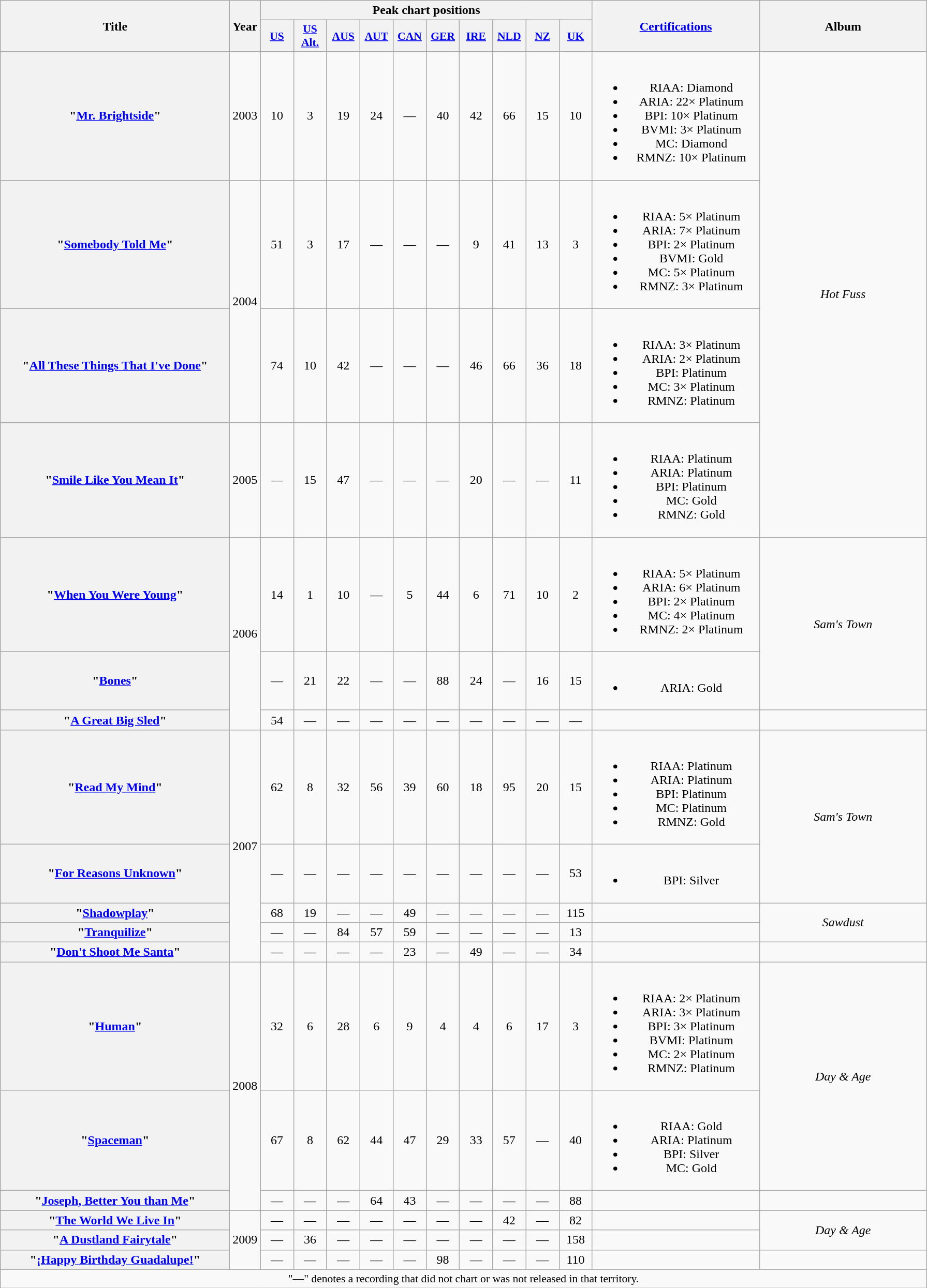<table class="wikitable plainrowheaders" style="text-align:center;">
<tr>
<th scope="col" rowspan="2" style="width:18em;">Title</th>
<th scope="col" rowspan="2" style="width:1em;">Year</th>
<th scope="col" colspan="10">Peak chart positions</th>
<th scope="col" rowspan="2" style="width:13em;"><a href='#'>Certifications</a></th>
<th scope="col" rowspan="2" style="width:13em;">Album</th>
</tr>
<tr>
<th scope="col" style="width:2.5em;font-size:90%;"><a href='#'>US</a><br></th>
<th scope="col" style="width:2.5em;font-size:90%;"><a href='#'>US<br>Alt.</a><br></th>
<th scope="col" style="width:2.5em;font-size:90%;"><a href='#'>AUS</a><br></th>
<th scope="col" style="width:2.5em;font-size:90%;"><a href='#'>AUT</a><br></th>
<th scope="col" style="width:2.5em;font-size:90%;"><a href='#'>CAN</a><br></th>
<th scope="col" style="width:2.5em;font-size:90%;"><a href='#'>GER</a><br></th>
<th scope="col" style="width:2.5em;font-size:90%;"><a href='#'>IRE</a><br></th>
<th scope="col" style="width:2.5em;font-size:90%;"><a href='#'>NLD</a><br></th>
<th scope="col" style="width:2.5em;font-size:90%;"><a href='#'>NZ</a><br></th>
<th scope="col" style="width:2.5em;font-size:90%;"><a href='#'>UK</a><br></th>
</tr>
<tr>
<th scope="row">"<a href='#'>Mr. Brightside</a>"</th>
<td>2003</td>
<td>10</td>
<td>3</td>
<td>19</td>
<td>24</td>
<td>—</td>
<td>40</td>
<td>42</td>
<td>66</td>
<td>15</td>
<td>10</td>
<td><br><ul><li>RIAA: Diamond</li><li>ARIA: 22× Platinum</li><li>BPI: 10× Platinum</li><li>BVMI: 3× Platinum</li><li>MC: Diamond</li><li>RMNZ: 10× Platinum</li></ul></td>
<td rowspan="4"><em>Hot Fuss</em></td>
</tr>
<tr>
<th scope="row">"<a href='#'>Somebody Told Me</a>"</th>
<td rowspan="2">2004</td>
<td>51</td>
<td>3</td>
<td>17</td>
<td>—</td>
<td>—</td>
<td>—</td>
<td>9</td>
<td>41</td>
<td>13</td>
<td>3</td>
<td><br><ul><li>RIAA: 5× Platinum</li><li>ARIA: 7× Platinum</li><li>BPI: 2× Platinum</li><li>BVMI: Gold</li><li>MC: 5× Platinum</li><li>RMNZ: 3× Platinum</li></ul></td>
</tr>
<tr>
<th scope="row">"<a href='#'>All These Things That I've Done</a>"</th>
<td>74</td>
<td>10</td>
<td>42</td>
<td>—</td>
<td>—</td>
<td>—</td>
<td>46</td>
<td>66</td>
<td>36</td>
<td>18</td>
<td><br><ul><li>RIAA: 3× Platinum</li><li>ARIA: 2× Platinum</li><li>BPI: Platinum</li><li>MC: 3× Platinum</li><li>RMNZ: Platinum</li></ul></td>
</tr>
<tr>
<th scope="row">"<a href='#'>Smile Like You Mean It</a>"</th>
<td>2005</td>
<td>—</td>
<td>15</td>
<td>47</td>
<td>—</td>
<td>—</td>
<td>—</td>
<td>20</td>
<td>—</td>
<td>—</td>
<td>11</td>
<td><br><ul><li>RIAA: Platinum</li><li>ARIA: Platinum</li><li>BPI: Platinum</li><li>MC: Gold</li><li>RMNZ: Gold</li></ul></td>
</tr>
<tr>
<th scope="row">"<a href='#'>When You Were Young</a>"</th>
<td rowspan="3">2006</td>
<td>14</td>
<td>1</td>
<td>10</td>
<td>—</td>
<td>5</td>
<td>44</td>
<td>6</td>
<td>71</td>
<td>10</td>
<td>2</td>
<td><br><ul><li>RIAA: 5× Platinum</li><li>ARIA: 6× Platinum</li><li>BPI: 2× Platinum</li><li>MC: 4× Platinum</li><li>RMNZ: 2× Platinum</li></ul></td>
<td rowspan="2"><em>Sam's Town</em></td>
</tr>
<tr>
<th scope="row">"<a href='#'>Bones</a>"</th>
<td>—</td>
<td>21</td>
<td>22</td>
<td>—</td>
<td>—</td>
<td>88</td>
<td>24</td>
<td>—</td>
<td>16</td>
<td>15</td>
<td><br><ul><li>ARIA: Gold</li></ul></td>
</tr>
<tr>
<th scope="row">"<a href='#'>A Great Big Sled</a>"<br></th>
<td>54</td>
<td>—</td>
<td>—</td>
<td>—</td>
<td>—</td>
<td>—</td>
<td>—</td>
<td>—</td>
<td>—</td>
<td>—</td>
<td></td>
<td></td>
</tr>
<tr>
<th scope="row">"<a href='#'>Read My Mind</a>"</th>
<td rowspan="5">2007</td>
<td>62</td>
<td>8</td>
<td>32</td>
<td>56</td>
<td>39</td>
<td>60</td>
<td>18</td>
<td>95</td>
<td>20</td>
<td>15</td>
<td><br><ul><li>RIAA: Platinum</li><li>ARIA: Platinum</li><li>BPI: Platinum</li><li>MC: Platinum</li><li>RMNZ: Gold</li></ul></td>
<td rowspan="2"><em>Sam's Town</em></td>
</tr>
<tr>
<th scope="row">"<a href='#'>For Reasons Unknown</a>"</th>
<td>—</td>
<td>—</td>
<td>—</td>
<td>—</td>
<td>—</td>
<td>—</td>
<td>—</td>
<td>—</td>
<td>—</td>
<td>53</td>
<td><br><ul><li>BPI: Silver</li></ul></td>
</tr>
<tr>
<th scope="row">"<a href='#'>Shadowplay</a>"</th>
<td>68</td>
<td>19</td>
<td>—</td>
<td>—</td>
<td>49</td>
<td>—</td>
<td>—</td>
<td>—</td>
<td>—</td>
<td>115</td>
<td></td>
<td rowspan="2"><em>Sawdust</em></td>
</tr>
<tr>
<th scope="row">"<a href='#'>Tranquilize</a>"<br></th>
<td>—</td>
<td>—</td>
<td>84</td>
<td>57</td>
<td>59</td>
<td>—</td>
<td>—</td>
<td>—</td>
<td>—</td>
<td>13</td>
<td></td>
</tr>
<tr>
<th scope="row">"<a href='#'>Don't Shoot Me Santa</a>"</th>
<td>—</td>
<td>—</td>
<td>—</td>
<td>—</td>
<td>23</td>
<td>—</td>
<td>49</td>
<td>—</td>
<td>—</td>
<td>34</td>
<td></td>
<td></td>
</tr>
<tr>
<th scope="row">"<a href='#'>Human</a>"</th>
<td rowspan="3">2008</td>
<td>32</td>
<td>6</td>
<td>28</td>
<td>6</td>
<td>9</td>
<td>4</td>
<td>4</td>
<td>6</td>
<td>17</td>
<td>3</td>
<td><br><ul><li>RIAA: 2× Platinum</li><li>ARIA: 3× Platinum</li><li>BPI: 3× Platinum</li><li>BVMI: Platinum</li><li>MC: 2× Platinum</li><li>RMNZ: Platinum</li></ul></td>
<td rowspan="2"><em>Day & Age</em></td>
</tr>
<tr>
<th scope="row">"<a href='#'>Spaceman</a>"</th>
<td>67</td>
<td>8</td>
<td>62</td>
<td>44</td>
<td>47</td>
<td>29</td>
<td>33</td>
<td>57</td>
<td>—</td>
<td>40</td>
<td><br><ul><li>RIAA: Gold</li><li>ARIA: Platinum</li><li>BPI: Silver</li><li>MC: Gold</li></ul></td>
</tr>
<tr>
<th scope="row">"<a href='#'>Joseph, Better You than Me</a>"<br></th>
<td>—</td>
<td>—</td>
<td>—</td>
<td>64</td>
<td>43</td>
<td>—</td>
<td>—</td>
<td>—</td>
<td>—</td>
<td>88</td>
<td></td>
<td></td>
</tr>
<tr>
<th scope="row">"<a href='#'>The World We Live In</a>"</th>
<td rowspan="3">2009</td>
<td>—</td>
<td>—</td>
<td>—</td>
<td>—</td>
<td>—</td>
<td>—</td>
<td>—</td>
<td>42</td>
<td>—</td>
<td>82</td>
<td></td>
<td rowspan="2"><em>Day & Age</em></td>
</tr>
<tr>
<th scope="row">"<a href='#'>A Dustland Fairytale</a>"</th>
<td>—</td>
<td>36</td>
<td>—</td>
<td>—</td>
<td>—</td>
<td>—</td>
<td>—</td>
<td>—</td>
<td>—</td>
<td>158</td>
<td></td>
</tr>
<tr>
<th scope="row">"<a href='#'>¡Happy Birthday Guadalupe!</a>"<br></th>
<td>—</td>
<td>—</td>
<td>—</td>
<td>—</td>
<td>—</td>
<td>98</td>
<td>—</td>
<td>—</td>
<td>—</td>
<td>110</td>
<td></td>
<td></td>
</tr>
<tr>
<td colspan="14" style="font-size:90%">"—" denotes a recording that did not chart or was not released in that territory.</td>
</tr>
</table>
